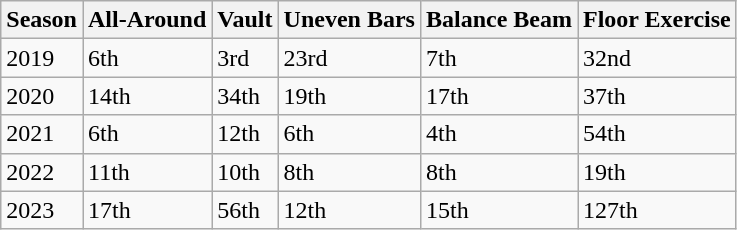<table class="wikitable">
<tr>
<th>Season</th>
<th>All-Around</th>
<th>Vault</th>
<th>Uneven Bars</th>
<th>Balance Beam</th>
<th>Floor Exercise</th>
</tr>
<tr>
<td>2019</td>
<td>6th</td>
<td>3rd</td>
<td>23rd</td>
<td>7th</td>
<td>32nd</td>
</tr>
<tr>
<td>2020</td>
<td>14th</td>
<td>34th</td>
<td>19th</td>
<td>17th</td>
<td>37th</td>
</tr>
<tr>
<td>2021</td>
<td>6th</td>
<td>12th</td>
<td>6th</td>
<td>4th</td>
<td>54th</td>
</tr>
<tr>
<td>2022</td>
<td>11th</td>
<td>10th</td>
<td>8th</td>
<td>8th</td>
<td>19th</td>
</tr>
<tr>
<td>2023</td>
<td>17th</td>
<td>56th</td>
<td>12th</td>
<td>15th</td>
<td>127th</td>
</tr>
</table>
